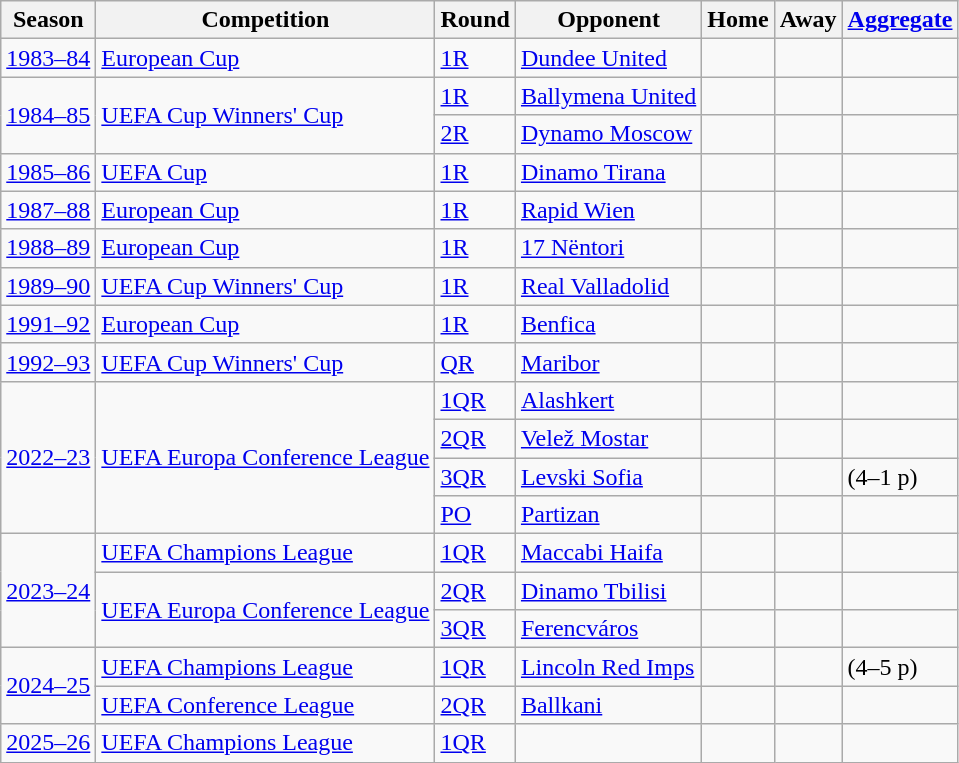<table class="wikitable">
<tr>
<th>Season</th>
<th>Competition</th>
<th>Round</th>
<th>Opponent</th>
<th>Home</th>
<th>Away</th>
<th><a href='#'>Aggregate</a></th>
</tr>
<tr>
<td><a href='#'>1983–84</a></td>
<td><a href='#'>European Cup</a></td>
<td><a href='#'>1R</a></td>
<td> <a href='#'>Dundee United</a></td>
<td></td>
<td></td>
<td></td>
</tr>
<tr>
<td rowspan="2"><a href='#'>1984–85</a></td>
<td rowspan="2"><a href='#'>UEFA Cup Winners' Cup</a></td>
<td><a href='#'>1R</a></td>
<td> <a href='#'>Ballymena United</a></td>
<td></td>
<td></td>
<td></td>
</tr>
<tr>
<td><a href='#'>2R</a></td>
<td> <a href='#'>Dynamo Moscow</a></td>
<td></td>
<td></td>
<td></td>
</tr>
<tr>
<td><a href='#'>1985–86</a></td>
<td><a href='#'>UEFA Cup</a></td>
<td><a href='#'>1R</a></td>
<td> <a href='#'>Dinamo Tirana</a></td>
<td></td>
<td></td>
<td></td>
</tr>
<tr>
<td><a href='#'>1987–88</a></td>
<td><a href='#'>European Cup</a></td>
<td><a href='#'>1R</a></td>
<td> <a href='#'>Rapid Wien</a></td>
<td></td>
<td></td>
<td></td>
</tr>
<tr>
<td><a href='#'>1988–89</a></td>
<td><a href='#'>European Cup</a></td>
<td><a href='#'>1R</a></td>
<td> <a href='#'>17 Nëntori</a></td>
<td></td>
<td></td>
<td></td>
</tr>
<tr>
<td><a href='#'>1989–90</a></td>
<td><a href='#'>UEFA Cup Winners' Cup</a></td>
<td><a href='#'>1R</a></td>
<td> <a href='#'>Real Valladolid</a></td>
<td></td>
<td></td>
<td></td>
</tr>
<tr>
<td><a href='#'>1991–92</a></td>
<td><a href='#'>European Cup</a></td>
<td><a href='#'>1R</a></td>
<td> <a href='#'>Benfica</a></td>
<td></td>
<td></td>
<td></td>
</tr>
<tr>
<td><a href='#'>1992–93</a></td>
<td><a href='#'>UEFA Cup Winners' Cup</a></td>
<td><a href='#'>QR</a></td>
<td> <a href='#'>Maribor</a></td>
<td></td>
<td></td>
<td></td>
</tr>
<tr>
<td rowspan=4><a href='#'>2022–23</a></td>
<td rowspan=4><a href='#'>UEFA Europa Conference League</a></td>
<td><a href='#'>1QR</a></td>
<td> <a href='#'>Alashkert</a></td>
<td></td>
<td></td>
<td></td>
</tr>
<tr>
<td><a href='#'>2QR</a></td>
<td> <a href='#'>Velež Mostar</a></td>
<td></td>
<td></td>
<td></td>
</tr>
<tr>
<td><a href='#'>3QR</a></td>
<td> <a href='#'>Levski Sofia</a></td>
<td></td>
<td></td>
<td> (4–1 p)</td>
</tr>
<tr>
<td><a href='#'>PO</a></td>
<td> <a href='#'>Partizan</a></td>
<td></td>
<td></td>
<td></td>
</tr>
<tr>
<td rowspan=3><a href='#'>2023–24</a></td>
<td><a href='#'>UEFA Champions League</a></td>
<td><a href='#'>1QR</a></td>
<td> <a href='#'>Maccabi Haifa</a></td>
<td></td>
<td></td>
<td></td>
</tr>
<tr>
<td rowspan=2><a href='#'>UEFA Europa Conference League</a></td>
<td><a href='#'>2QR</a></td>
<td> <a href='#'>Dinamo Tbilisi</a></td>
<td></td>
<td></td>
<td></td>
</tr>
<tr>
<td><a href='#'>3QR</a></td>
<td> <a href='#'>Ferencváros</a></td>
<td></td>
<td></td>
<td></td>
</tr>
<tr>
<td rowspan=2><a href='#'>2024–25</a></td>
<td><a href='#'>UEFA Champions League</a></td>
<td><a href='#'>1QR</a></td>
<td> <a href='#'>Lincoln Red Imps</a></td>
<td></td>
<td> </td>
<td> (4–5 p)</td>
</tr>
<tr>
<td><a href='#'>UEFA Conference League</a></td>
<td><a href='#'>2QR</a></td>
<td> <a href='#'>Ballkani</a></td>
<td></td>
<td></td>
<td></td>
</tr>
<tr>
<td><a href='#'>2025–26</a></td>
<td><a href='#'>UEFA Champions League</a></td>
<td><a href='#'>1QR</a></td>
<td></td>
<td></td>
<td></td>
<td></td>
</tr>
</table>
